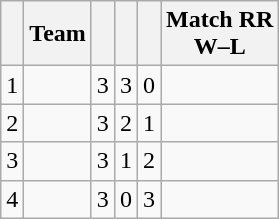<table class="wikitable">
<tr>
<th -Pos></th>
<th>Team</th>
<th Played></th>
<th Won></th>
<th Lost></th>
<th>Match RR <br>W–L</th>
</tr>
<tr>
<td>1</td>
<td><strong></strong></td>
<td>3</td>
<td>3</td>
<td>0</td>
<td></td>
</tr>
<tr>
<td>2</td>
<td></td>
<td>3</td>
<td>2</td>
<td>1</td>
<td></td>
</tr>
<tr>
<td>3</td>
<td></td>
<td>3</td>
<td>1</td>
<td>2</td>
<td></td>
</tr>
<tr>
<td>4</td>
<td></td>
<td>3</td>
<td>0</td>
<td>3</td>
<td></td>
</tr>
</table>
